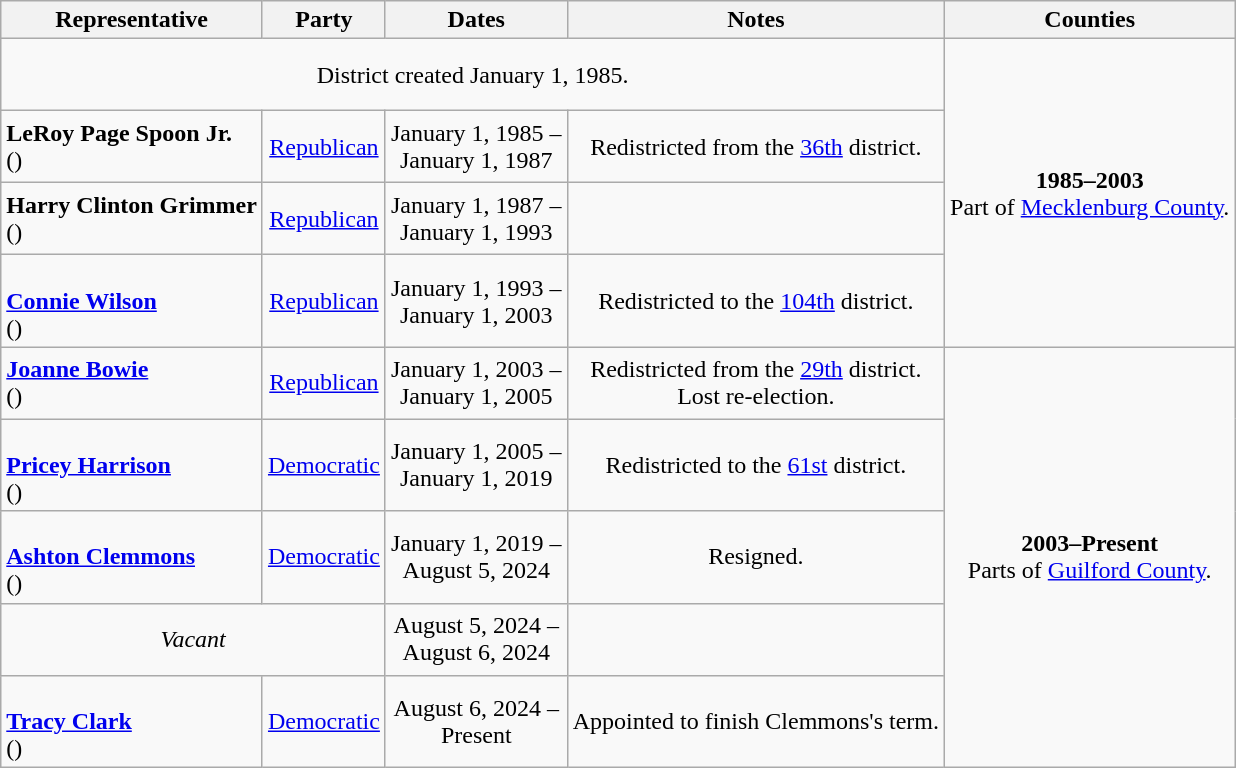<table class=wikitable style="text-align:center">
<tr>
<th>Representative</th>
<th>Party</th>
<th>Dates</th>
<th>Notes</th>
<th>Counties</th>
</tr>
<tr style="height:3em">
<td colspan=4>District created January 1, 1985.</td>
<td rowspan=4><strong>1985–2003</strong> <br> Part of <a href='#'>Mecklenburg County</a>.</td>
</tr>
<tr style="height:3em">
<td align=left><strong>LeRoy Page Spoon Jr.</strong><br>()</td>
<td><a href='#'>Republican</a></td>
<td nowrap>January 1, 1985 – <br> January 1, 1987</td>
<td>Redistricted from the <a href='#'>36th</a> district.</td>
</tr>
<tr style="height:3em">
<td align=left><strong>Harry Clinton Grimmer</strong><br>()</td>
<td><a href='#'>Republican</a></td>
<td nowrap>January 1, 1987 – <br> January 1, 1993</td>
<td></td>
</tr>
<tr style="height:3em">
<td align=left><br><strong><a href='#'>Connie Wilson</a></strong><br>()</td>
<td><a href='#'>Republican</a></td>
<td nowrap>January 1, 1993 – <br> January 1, 2003</td>
<td>Redistricted to the <a href='#'>104th</a> district.</td>
</tr>
<tr style="height:3em">
<td align=left><strong><a href='#'>Joanne Bowie</a></strong><br>()</td>
<td><a href='#'>Republican</a></td>
<td nowrap>January 1, 2003 – <br> January 1, 2005</td>
<td>Redistricted from the <a href='#'>29th</a> district. <br> Lost re-election.</td>
<td rowspan=5><strong>2003–Present</strong> <br> Parts of <a href='#'>Guilford County</a>.<br></td>
</tr>
<tr style="height:3em">
<td align=left><br><strong><a href='#'>Pricey Harrison</a></strong><br>()</td>
<td><a href='#'>Democratic</a></td>
<td nowrap>January 1, 2005 – <br> January 1, 2019</td>
<td>Redistricted to the <a href='#'>61st</a> district.</td>
</tr>
<tr style="height:3em">
<td align=left><br><strong><a href='#'>Ashton Clemmons</a></strong><br>()</td>
<td><a href='#'>Democratic</a></td>
<td nowrap>January 1, 2019 – <br> August 5, 2024</td>
<td>Resigned.</td>
</tr>
<tr style="height:3em">
<td colspan=2 align=center><em>Vacant</em></td>
<td nowrap>August 5, 2024 – <br> August 6, 2024</td>
<td></td>
</tr>
<tr style="height:3em">
<td align=left><br><strong><a href='#'>Tracy Clark</a></strong><br>()</td>
<td><a href='#'>Democratic</a></td>
<td nowrap>August 6, 2024 – <br> Present</td>
<td>Appointed to finish Clemmons's term.</td>
</tr>
</table>
